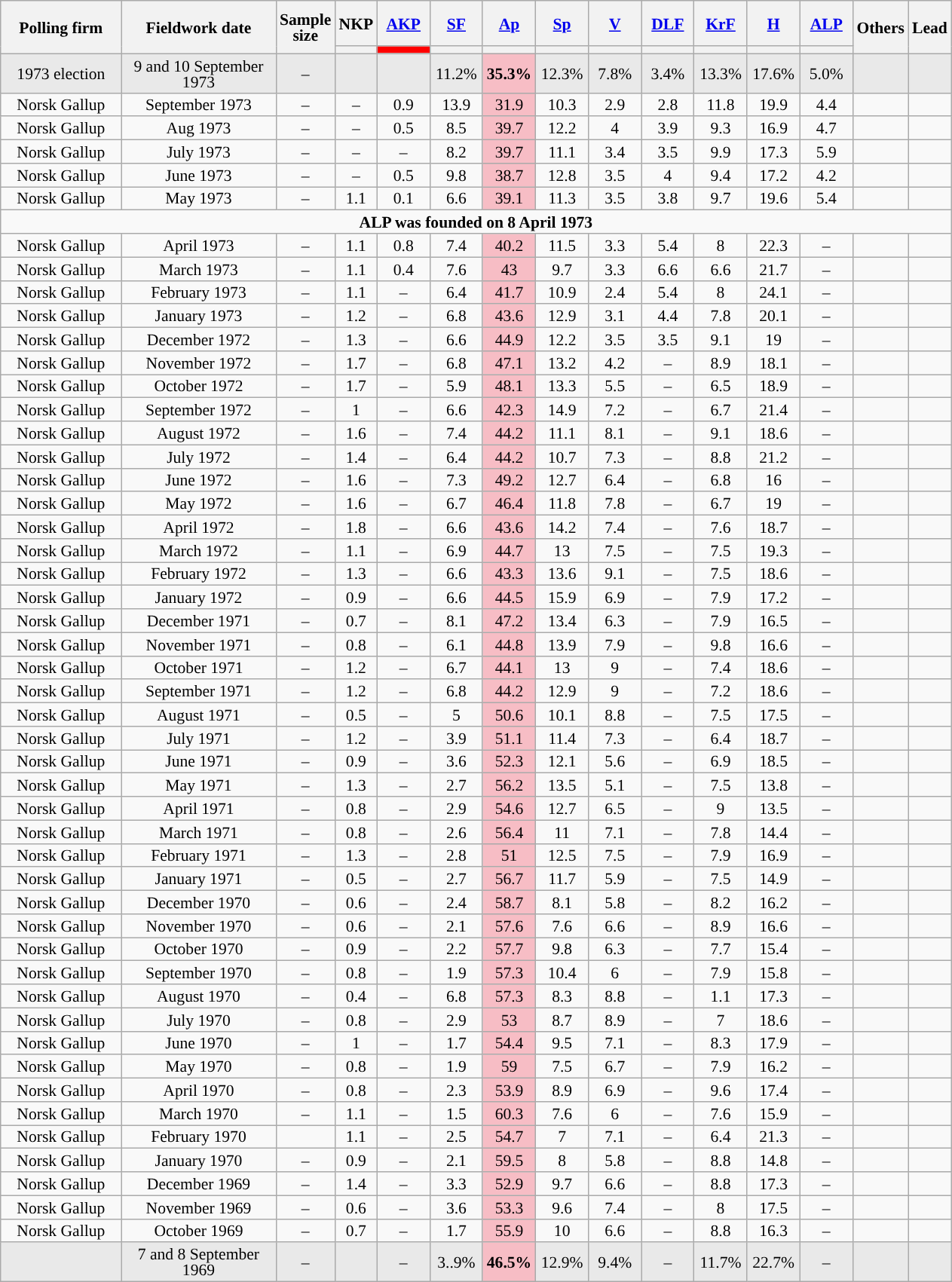<table class="wikitable mw-collapsible sortable" style="text-align:center;font-size:90%;line-height:14px;">
<tr style="height:40px;">
<th style="width:100px;" rowspan="2">Polling firm</th>
<th style="width:130px;" rowspan="2">Fieldwork date</th>
<th style="width:35px;" rowspan="2">Sample<br>size</th>
<th>NKP</th>
<th class="unsortable" style="width:40px;"><a href='#'>AKP</a></th>
<th class="unsortable" style="width:40px;"><a href='#'>SF</a></th>
<th class="unsortable" style="width:40px;"><a href='#'>Ap</a></th>
<th class="unsortable" style="width:40px;"><a href='#'>Sp</a></th>
<th class="unsortable" style="width:40px;"><a href='#'>V</a></th>
<th class="unsortable" style="width:40px;"><a href='#'>DLF</a></th>
<th class="unsortable" style="width:40px;"><a href='#'>KrF</a></th>
<th class="unsortable" style="width:40px;"><a href='#'>H</a></th>
<th class="unsortable" style="width:40px;"><a href='#'>ALP</a></th>
<th class="unsortable" style="width:30px;" rowspan="2">Others</th>
<th style="width:30px;" rowspan="2">Lead</th>
</tr>
<tr>
<th></th>
<th style="background:#FF0000;"></th>
<th style="background:"></th>
<th style="background:"></th>
<th style="background:"></th>
<th style="background:"></th>
<th style="background:"></th>
<th style="background:"></th>
<th style="background:"></th>
<th style="background:"></th>
</tr>
<tr style="background:#E9E9E9">
<td>1973 election</td>
<td>9 and 10 September 1973</td>
<td>–</td>
<td></td>
<td></td>
<td>11.2%</td>
<td style="background:#F7BDC5"><strong>35.3%</strong></td>
<td>12.3%</td>
<td>7.8%</td>
<td>3.4%</td>
<td>13.3%</td>
<td>17.6%</td>
<td>5.0%</td>
<td></td>
<td style="background:"></td>
</tr>
<tr>
<td>Norsk Gallup</td>
<td>September 1973</td>
<td>–</td>
<td>–</td>
<td>0.9</td>
<td>13.9</td>
<td style="background:#F7BDC5">31.9</td>
<td>10.3</td>
<td>2.9</td>
<td>2.8</td>
<td>11.8</td>
<td>19.9</td>
<td>4.4</td>
<td></td>
<td style="background:"></td>
</tr>
<tr>
<td>Norsk Gallup</td>
<td>Aug 1973</td>
<td>–</td>
<td>–</td>
<td>0.5</td>
<td>8.5</td>
<td style="background:#F7BDC5">39.7</td>
<td>12.2</td>
<td>4</td>
<td>3.9</td>
<td>9.3</td>
<td>16.9</td>
<td>4.7</td>
<td></td>
<td style="background:"></td>
</tr>
<tr>
<td>Norsk Gallup</td>
<td>July 1973</td>
<td>–</td>
<td>–</td>
<td>–</td>
<td>8.2</td>
<td style="background:#F7BDC5">39.7</td>
<td>11.1</td>
<td>3.4</td>
<td>3.5</td>
<td>9.9</td>
<td>17.3</td>
<td>5.9</td>
<td></td>
<td style="background:"></td>
</tr>
<tr>
<td>Norsk Gallup</td>
<td>June 1973</td>
<td>–</td>
<td>–</td>
<td>0.5</td>
<td>9.8</td>
<td style="background:#F7BDC5">38.7</td>
<td>12.8</td>
<td>3.5</td>
<td>4</td>
<td>9.4</td>
<td>17.2</td>
<td>4.2</td>
<td></td>
<td style="background:"></td>
</tr>
<tr>
<td>Norsk Gallup</td>
<td>May 1973</td>
<td>–</td>
<td>1.1</td>
<td>0.1</td>
<td>6.6</td>
<td style="background:#F7BDC5">39.1</td>
<td>11.3</td>
<td>3.5</td>
<td>3.8</td>
<td>9.7</td>
<td>19.6</td>
<td>5.4</td>
<td></td>
<td style="background:"></td>
</tr>
<tr>
<td colspan="15"><strong>ALP was founded on 8 April 1973</strong></td>
</tr>
<tr>
<td>Norsk Gallup</td>
<td>April 1973</td>
<td>–</td>
<td>1.1</td>
<td>0.8</td>
<td>7.4</td>
<td style="background:#F7BDC5">40.2</td>
<td>11.5</td>
<td>3.3</td>
<td>5.4</td>
<td>8</td>
<td>22.3</td>
<td>–</td>
<td></td>
<td style="background:"></td>
</tr>
<tr>
<td>Norsk Gallup</td>
<td>March 1973</td>
<td>–</td>
<td>1.1</td>
<td>0.4</td>
<td>7.6</td>
<td style="background:#F7BDC5">43</td>
<td>9.7</td>
<td>3.3</td>
<td>6.6</td>
<td>6.6</td>
<td>21.7</td>
<td>–</td>
<td></td>
<td style="background:"></td>
</tr>
<tr>
<td>Norsk Gallup</td>
<td>February 1973</td>
<td>–</td>
<td>1.1</td>
<td>–</td>
<td>6.4</td>
<td style="background:#F7BDC5">41.7</td>
<td>10.9</td>
<td>2.4</td>
<td>5.4</td>
<td>8</td>
<td>24.1</td>
<td>–</td>
<td></td>
<td style="background:"></td>
</tr>
<tr>
<td>Norsk Gallup</td>
<td>January 1973</td>
<td>–</td>
<td>1.2</td>
<td>–</td>
<td>6.8</td>
<td style="background:#F7BDC5">43.6</td>
<td>12.9</td>
<td>3.1</td>
<td>4.4</td>
<td>7.8</td>
<td>20.1</td>
<td>–</td>
<td></td>
<td style="background:"></td>
</tr>
<tr>
<td>Norsk Gallup</td>
<td #"2001-02-01">December 1972</td>
<td>–</td>
<td>1.3</td>
<td>–</td>
<td>6.6</td>
<td style="background:#F7BDC5">44.9</td>
<td>12.2</td>
<td>3.5</td>
<td>3.5</td>
<td>9.1</td>
<td>19</td>
<td>–</td>
<td></td>
<td style="background:"></td>
</tr>
<tr>
<td>Norsk Gallup</td>
<td #"2000-05-12">November 1972</td>
<td>–</td>
<td>1.7</td>
<td>–</td>
<td>6.8</td>
<td style="background:#F7BDC5">47.1</td>
<td>13.2</td>
<td>4.2</td>
<td>–</td>
<td>8.9</td>
<td>18.1</td>
<td>–</td>
<td></td>
<td style="background:"></td>
</tr>
<tr>
<td>Norsk Gallup</td>
<td #"2021-02-02">October 1972</td>
<td>–</td>
<td>1.7</td>
<td>–</td>
<td>5.9</td>
<td style="background:#F7BDC5">48.1</td>
<td>13.3</td>
<td>5.5</td>
<td>–</td>
<td>6.5</td>
<td>18.9</td>
<td>–</td>
<td></td>
<td style="background:"></td>
</tr>
<tr>
<td>Norsk Gallup</td>
<td #"2000-10-13">September 1972</td>
<td>–</td>
<td>1</td>
<td>–</td>
<td>6.6</td>
<td style="background:#F7BDC5">42.3</td>
<td>14.9</td>
<td>7.2</td>
<td>–</td>
<td>6.7</td>
<td>21.4</td>
<td>–</td>
<td></td>
<td style="background:"></td>
</tr>
<tr>
<td>Norsk Gallup</td>
<td #"2000-09-29">August 1972</td>
<td>–</td>
<td>1.6</td>
<td>–</td>
<td>7.4</td>
<td style="background:#F7BDC5">44.2</td>
<td>11.1</td>
<td>8.1</td>
<td>–</td>
<td>9.1</td>
<td>18.6</td>
<td>–</td>
<td></td>
<td style="background:"></td>
</tr>
<tr>
<td>Norsk Gallup</td>
<td #"2000-09-05">July 1972</td>
<td>–</td>
<td>1.4</td>
<td>–</td>
<td>6.4</td>
<td style="background:#F7BDC5">44.2</td>
<td>10.7</td>
<td>7.3</td>
<td>–</td>
<td>8.8</td>
<td>21.2</td>
<td>–</td>
<td></td>
<td style="background:"></td>
</tr>
<tr>
<td>Norsk Gallup</td>
<td #"2000-08-01">June 1972</td>
<td>–</td>
<td>1.6</td>
<td>–</td>
<td>7.3</td>
<td style="background:#F7BDC5">49.2</td>
<td>12.7</td>
<td>6.4</td>
<td>–</td>
<td>6.8</td>
<td>16</td>
<td>–</td>
<td></td>
<td style="background:"></td>
</tr>
<tr>
<td>Norsk Gallup</td>
<td #"2000-08-25">May 1972</td>
<td>–</td>
<td>1.6</td>
<td>–</td>
<td>6.7</td>
<td style="background:#F7BDC5">46.4</td>
<td>11.8</td>
<td>7.8</td>
<td>–</td>
<td>6.7</td>
<td>19</td>
<td>–</td>
<td></td>
<td style="background:"></td>
</tr>
<tr>
<td>Norsk Gallup</td>
<td #"2000-08-01">April 1972</td>
<td>–</td>
<td>1.8</td>
<td>–</td>
<td>6.6</td>
<td style="background:#F7BDC5">43.6</td>
<td>14.2</td>
<td>7.4</td>
<td>–</td>
<td>7.6</td>
<td>18.7</td>
<td>–</td>
<td></td>
<td style="background:"></td>
</tr>
<tr>
<td>Norsk Gallup</td>
<td #"2000-07-01">March 1972</td>
<td>–</td>
<td>1.1</td>
<td>–</td>
<td>6.9</td>
<td style="background:#F7BDC5">44.7</td>
<td>13</td>
<td>7.5</td>
<td>–</td>
<td>7.5</td>
<td>19.3</td>
<td>–</td>
<td></td>
<td style="background:"></td>
</tr>
<tr>
<td>Norsk Gallup</td>
<td #"2000-06-05">February 1972</td>
<td>–</td>
<td>1.3</td>
<td>–</td>
<td>6.6</td>
<td style="background:#F7BDC5">43.3</td>
<td>13.6</td>
<td>9.1</td>
<td>–</td>
<td>7.5</td>
<td>18.6</td>
<td>–</td>
<td></td>
<td style="background:"></td>
</tr>
<tr>
<td>Norsk Gallup</td>
<td #"2000-05-01">January 1972</td>
<td>–</td>
<td>0.9</td>
<td>–</td>
<td>6.6</td>
<td style="background:#F7BDC5">44.5</td>
<td>15.9</td>
<td>6.9</td>
<td>–</td>
<td>7.9</td>
<td>17.2</td>
<td>–</td>
<td></td>
<td style="background:"></td>
</tr>
<tr>
<td>Norsk Gallup</td>
<td>December 1971</td>
<td>–</td>
<td>0.7</td>
<td>–</td>
<td>8.1</td>
<td style="background:#F7BDC5">47.2</td>
<td>13.4</td>
<td>6.3</td>
<td>–</td>
<td>7.9</td>
<td>16.5</td>
<td>–</td>
<td></td>
<td></td>
</tr>
<tr>
<td>Norsk Gallup</td>
<td>November 1971</td>
<td>–</td>
<td>0.8</td>
<td>–</td>
<td>6.1</td>
<td style="background:#F7BDC5">44.8</td>
<td>13.9</td>
<td>7.9</td>
<td>–</td>
<td>9.8</td>
<td>16.6</td>
<td>–</td>
<td></td>
<td></td>
</tr>
<tr>
<td>Norsk Gallup</td>
<td>October 1971</td>
<td>–</td>
<td>1.2</td>
<td>–</td>
<td>6.7</td>
<td style="background:#F7BDC5">44.1</td>
<td>13</td>
<td>9</td>
<td>–</td>
<td>7.4</td>
<td>18.6</td>
<td>–</td>
<td></td>
<td></td>
</tr>
<tr>
<td>Norsk Gallup</td>
<td>September 1971</td>
<td>–</td>
<td>1.2</td>
<td>–</td>
<td>6.8</td>
<td style="background:#F7BDC5">44.2</td>
<td>12.9</td>
<td>9</td>
<td>–</td>
<td>7.2</td>
<td>18.6</td>
<td>–</td>
<td></td>
<td></td>
</tr>
<tr>
<td>Norsk Gallup</td>
<td>August 1971</td>
<td>–</td>
<td>0.5</td>
<td>–</td>
<td>5</td>
<td style="background:#F7BDC5">50.6</td>
<td>10.1</td>
<td>8.8</td>
<td>–</td>
<td>7.5</td>
<td>17.5</td>
<td>–</td>
<td></td>
<td></td>
</tr>
<tr>
<td>Norsk Gallup</td>
<td>July 1971</td>
<td>–</td>
<td>1.2</td>
<td>–</td>
<td>3.9</td>
<td style="background:#F7BDC5">51.1</td>
<td>11.4</td>
<td>7.3</td>
<td>–</td>
<td>6.4</td>
<td>18.7</td>
<td>–</td>
<td></td>
<td></td>
</tr>
<tr>
<td>Norsk Gallup</td>
<td>June 1971</td>
<td>–</td>
<td>0.9</td>
<td>–</td>
<td>3.6</td>
<td style="background:#F7BDC5">52.3</td>
<td>12.1</td>
<td>5.6</td>
<td>–</td>
<td>6.9</td>
<td>18.5</td>
<td>–</td>
<td></td>
<td></td>
</tr>
<tr>
<td>Norsk Gallup</td>
<td>May 1971</td>
<td>–</td>
<td>1.3</td>
<td>–</td>
<td>2.7</td>
<td style="background:#F7BDC5">56.2</td>
<td>13.5</td>
<td>5.1</td>
<td>–</td>
<td>7.5</td>
<td>13.8</td>
<td>–</td>
<td></td>
<td></td>
</tr>
<tr>
<td>Norsk Gallup</td>
<td>April 1971</td>
<td>–</td>
<td>0.8</td>
<td>–</td>
<td>2.9</td>
<td style="background:#F7BDC5">54.6</td>
<td>12.7</td>
<td>6.5</td>
<td>–</td>
<td>9</td>
<td>13.5</td>
<td>–</td>
<td></td>
<td></td>
</tr>
<tr>
<td>Norsk Gallup</td>
<td>March 1971</td>
<td>–</td>
<td>0.8</td>
<td>–</td>
<td>2.6</td>
<td style="background:#F7BDC5">56.4</td>
<td>11</td>
<td>7.1</td>
<td>–</td>
<td>7.8</td>
<td>14.4</td>
<td>–</td>
<td></td>
<td></td>
</tr>
<tr>
<td>Norsk Gallup</td>
<td>February 1971</td>
<td>–</td>
<td>1.3</td>
<td>–</td>
<td>2.8</td>
<td style="background:#F7BDC5">51</td>
<td>12.5</td>
<td>7.5</td>
<td>–</td>
<td>7.9</td>
<td>16.9</td>
<td>–</td>
<td></td>
<td></td>
</tr>
<tr>
<td>Norsk Gallup</td>
<td>January 1971</td>
<td>–</td>
<td>0.5</td>
<td>–</td>
<td>2.7</td>
<td style="background:#F7BDC5">56.7</td>
<td>11.7</td>
<td>5.9</td>
<td>–</td>
<td>7.5</td>
<td>14.9</td>
<td>–</td>
<td></td>
<td></td>
</tr>
<tr>
<td>Norsk Gallup</td>
<td>December 1970</td>
<td>–</td>
<td>0.6</td>
<td>–</td>
<td>2.4</td>
<td style="background:#F7BDC5">58.7</td>
<td>8.1</td>
<td>5.8</td>
<td>–</td>
<td>8.2</td>
<td>16.2</td>
<td>–</td>
<td></td>
<td></td>
</tr>
<tr>
<td>Norsk Gallup</td>
<td>November 1970</td>
<td>–</td>
<td>0.6</td>
<td>–</td>
<td>2.1</td>
<td style="background:#F7BDC5">57.6</td>
<td>7.6</td>
<td>6.6</td>
<td>–</td>
<td>8.9</td>
<td>16.6</td>
<td>–</td>
<td></td>
<td></td>
</tr>
<tr>
<td>Norsk Gallup</td>
<td>October 1970</td>
<td>–</td>
<td>0.9</td>
<td>–</td>
<td>2.2</td>
<td style="background:#F7BDC5">57.7</td>
<td>9.8</td>
<td>6.3</td>
<td>–</td>
<td>7.7</td>
<td>15.4</td>
<td>–</td>
<td></td>
<td></td>
</tr>
<tr>
<td>Norsk Gallup</td>
<td>September 1970</td>
<td>–</td>
<td>0.8</td>
<td>–</td>
<td>1.9</td>
<td style="background:#F7BDC5">57.3</td>
<td>10.4</td>
<td>6</td>
<td>–</td>
<td>7.9</td>
<td>15.8</td>
<td>–</td>
<td></td>
<td></td>
</tr>
<tr>
<td>Norsk Gallup</td>
<td>August 1970</td>
<td>–</td>
<td>0.4</td>
<td>–</td>
<td>6.8</td>
<td style="background:#F7BDC5">57.3</td>
<td>8.3</td>
<td>8.8</td>
<td>–</td>
<td>1.1</td>
<td>17.3</td>
<td>–</td>
<td></td>
<td></td>
</tr>
<tr>
<td>Norsk Gallup</td>
<td>July 1970</td>
<td>–</td>
<td>0.8</td>
<td>–</td>
<td>2.9</td>
<td style="background:#F7BDC5">53</td>
<td>8.7</td>
<td>8.9</td>
<td>–</td>
<td>7</td>
<td>18.6</td>
<td>–</td>
<td></td>
<td></td>
</tr>
<tr>
<td>Norsk Gallup</td>
<td>June 1970</td>
<td>–</td>
<td>1</td>
<td>–</td>
<td>1.7</td>
<td style="background:#F7BDC5">54.4</td>
<td>9.5</td>
<td>7.1</td>
<td>–</td>
<td>8.3</td>
<td>17.9</td>
<td>–</td>
<td></td>
<td></td>
</tr>
<tr>
<td>Norsk Gallup</td>
<td>May 1970</td>
<td>–</td>
<td>0.8</td>
<td>–</td>
<td>1.9</td>
<td style="background:#F7BDC5">59</td>
<td>7.5</td>
<td>6.7</td>
<td>–</td>
<td>7.9</td>
<td>16.2</td>
<td>–</td>
<td></td>
<td></td>
</tr>
<tr>
<td>Norsk Gallup</td>
<td>April 1970</td>
<td>–</td>
<td>0.8</td>
<td>–</td>
<td>2.3</td>
<td style="background:#F7BDC5">53.9</td>
<td>8.9</td>
<td>6.9</td>
<td>–</td>
<td>9.6</td>
<td>17.4</td>
<td>–</td>
<td></td>
<td></td>
</tr>
<tr>
<td>Norsk Gallup</td>
<td>March 1970</td>
<td>–</td>
<td>1.1</td>
<td>–</td>
<td>1.5</td>
<td style="background:#F7BDC5">60.3</td>
<td>7.6</td>
<td>6</td>
<td>–</td>
<td>7.6</td>
<td>15.9</td>
<td>–</td>
<td></td>
<td></td>
</tr>
<tr>
<td>Norsk Gallup</td>
<td>February 1970</td>
<td></td>
<td>1.1</td>
<td>–</td>
<td>2.5</td>
<td style="background:#F7BDC5">54.7</td>
<td>7</td>
<td>7.1</td>
<td>–</td>
<td>6.4</td>
<td>21.3</td>
<td>–</td>
<td></td>
<td></td>
</tr>
<tr>
<td>Norsk Gallup</td>
<td>January 1970</td>
<td>–</td>
<td>0.9</td>
<td>–</td>
<td>2.1</td>
<td style="background:#F7BDC5">59.5</td>
<td>8</td>
<td>5.8</td>
<td>–</td>
<td>8.8</td>
<td>14.8</td>
<td>–</td>
<td></td>
<td></td>
</tr>
<tr>
<td>Norsk Gallup</td>
<td>December 1969</td>
<td>–</td>
<td>1.4</td>
<td>–</td>
<td>3.3</td>
<td style="background:#F7BDC5">52.9</td>
<td>9.7</td>
<td>6.6</td>
<td>–</td>
<td>8.8</td>
<td>17.3</td>
<td>–</td>
<td></td>
<td></td>
</tr>
<tr>
<td>Norsk Gallup</td>
<td>November 1969</td>
<td>–</td>
<td>0.6</td>
<td>–</td>
<td>3.6</td>
<td style="background:#F7BDC5">53.3</td>
<td>9.6</td>
<td>7.4</td>
<td>–</td>
<td>8</td>
<td>17.5</td>
<td>–</td>
<td></td>
<td></td>
</tr>
<tr>
<td>Norsk Gallup</td>
<td>October 1969</td>
<td>–</td>
<td>0.7</td>
<td>–</td>
<td>1.7</td>
<td style="background:#F7BDC5">55.9</td>
<td>10</td>
<td>6.6</td>
<td>–</td>
<td>8.8</td>
<td>16.3</td>
<td>–</td>
<td></td>
<td></td>
</tr>
<tr style="background:#E9E9E9">
<td></td>
<td>7 and 8 September 1969</td>
<td>–</td>
<td></td>
<td>–</td>
<td>3..9%</td>
<td style="background:#F7BDC5"><strong>46.5%</strong></td>
<td>12.9%</td>
<td>9.4%</td>
<td>–</td>
<td>11.7%</td>
<td>22.7%</td>
<td>–</td>
<td></td>
<td style="background:"></td>
</tr>
</table>
